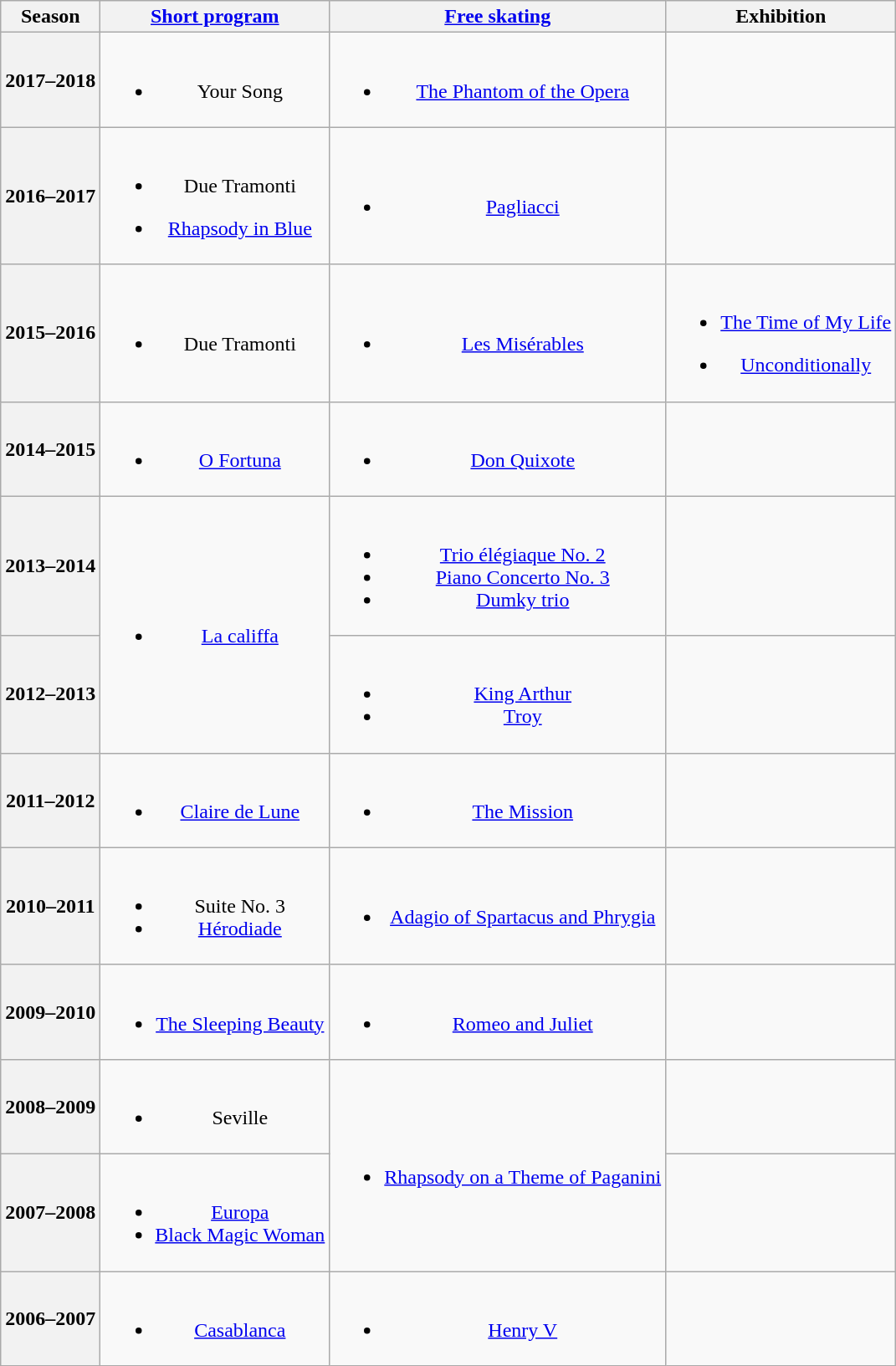<table class="wikitable" style="text-align:center">
<tr>
<th>Season</th>
<th><a href='#'>Short program</a></th>
<th><a href='#'>Free skating</a></th>
<th>Exhibition</th>
</tr>
<tr>
<th>2017–2018 <br></th>
<td><br><ul><li>Your Song <br></li></ul></td>
<td><br><ul><li><a href='#'>The Phantom of the Opera</a> <br></li></ul></td>
<td></td>
</tr>
<tr>
<th>2016–2017 <br> </th>
<td><br><ul><li>Due Tramonti <br></li></ul><ul><li><a href='#'>Rhapsody in Blue</a> <br></li></ul></td>
<td><br><ul><li><a href='#'>Pagliacci</a> <br></li></ul></td>
<td></td>
</tr>
<tr>
<th>2015–2016 <br> </th>
<td><br><ul><li>Due Tramonti <br></li></ul></td>
<td><br><ul><li><a href='#'>Les Misérables</a> <br></li></ul></td>
<td><br><ul><li><a href='#'>The Time of My Life</a> <br></li></ul><ul><li><a href='#'>Unconditionally</a> <br></li></ul></td>
</tr>
<tr>
<th>2014–2015 <br> </th>
<td><br><ul><li><a href='#'>O Fortuna</a> <br></li></ul></td>
<td><br><ul><li><a href='#'>Don Quixote</a> <br></li></ul></td>
<td></td>
</tr>
<tr>
<th>2013–2014 <br> </th>
<td rowspan=2><br><ul><li><a href='#'>La califfa</a> <br></li></ul></td>
<td><br><ul><li><a href='#'>Trio élégiaque No. 2</a> <br></li><li><a href='#'>Piano Concerto No. 3</a> <br></li><li><a href='#'>Dumky trio</a> <br></li></ul></td>
<td></td>
</tr>
<tr>
<th>2012–2013 <br> </th>
<td><br><ul><li><a href='#'>King Arthur</a> <br></li><li><a href='#'>Troy</a> <br></li></ul></td>
<td></td>
</tr>
<tr>
<th>2011–2012 <br> </th>
<td><br><ul><li><a href='#'>Claire de Lune</a> <br></li></ul></td>
<td><br><ul><li><a href='#'>The Mission</a> <br></li></ul></td>
<td></td>
</tr>
<tr>
<th>2010–2011 <br> </th>
<td><br><ul><li>Suite No. 3 <br></li><li><a href='#'>Hérodiade</a> <br></li></ul></td>
<td><br><ul><li><a href='#'>Adagio of Spartacus and Phrygia</a> <br></li></ul></td>
<td></td>
</tr>
<tr>
<th>2009–2010 <br> </th>
<td><br><ul><li><a href='#'>The Sleeping Beauty</a> <br></li></ul></td>
<td><br><ul><li><a href='#'>Romeo and Juliet</a> <br></li></ul></td>
<td></td>
</tr>
<tr>
<th>2008–2009 <br> </th>
<td><br><ul><li>Seville <br></li></ul></td>
<td rowspan=2><br><ul><li><a href='#'>Rhapsody on a Theme of Paganini</a> <br></li></ul></td>
<td></td>
</tr>
<tr>
<th>2007–2008 <br> </th>
<td><br><ul><li><a href='#'>Europa</a> <br></li><li><a href='#'>Black Magic Woman</a> <br></li></ul></td>
<td></td>
</tr>
<tr>
<th>2006–2007 <br> </th>
<td><br><ul><li><a href='#'>Casablanca</a> <br></li></ul></td>
<td><br><ul><li><a href='#'>Henry V</a> <br></li></ul></td>
<td></td>
</tr>
</table>
